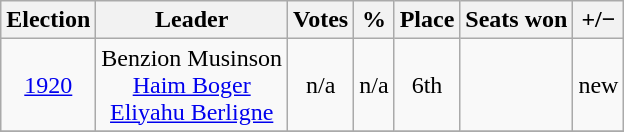<table class=wikitable style=text-align:center>
<tr>
<th>Election</th>
<th>Leader</th>
<th>Votes</th>
<th>%</th>
<th>Place</th>
<th>Seats won</th>
<th>+/−</th>
</tr>
<tr>
<td><a href='#'>1920</a></td>
<td>Benzion Musinson<br><a href='#'>Haim Boger</a><br><a href='#'>Eliyahu Berligne</a></td>
<td>n/a</td>
<td>n/a</td>
<td>6th</td>
<td></td>
<td>new</td>
</tr>
<tr>
</tr>
</table>
